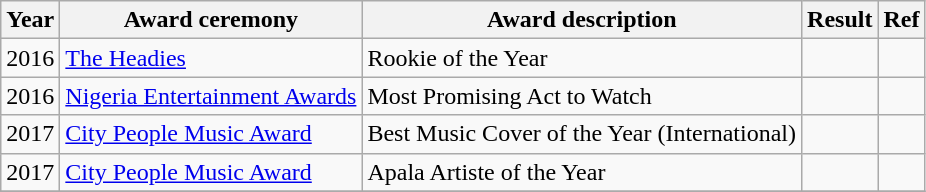<table class="wikitable sortable">
<tr>
<th>Year</th>
<th>Award ceremony</th>
<th>Award description</th>
<th>Result</th>
<th>Ref</th>
</tr>
<tr>
<td>2016</td>
<td><a href='#'>The Headies</a></td>
<td>Rookie of the Year</td>
<td></td>
<td></td>
</tr>
<tr>
<td>2016</td>
<td><a href='#'>Nigeria Entertainment Awards</a></td>
<td>Most Promising Act to Watch</td>
<td></td>
<td></td>
</tr>
<tr>
<td>2017</td>
<td><a href='#'>City People Music Award</a></td>
<td>Best Music Cover of the Year (International)</td>
<td></td>
<td></td>
</tr>
<tr>
<td>2017</td>
<td><a href='#'>City People Music Award</a></td>
<td>Apala Artiste of the Year</td>
<td></td>
<td></td>
</tr>
<tr>
</tr>
</table>
